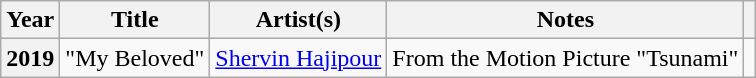<table class="wikitable sortable plainrowheaders">
<tr>
<th scope="col">Year</th>
<th scope="col">Title</th>
<th scope="col">Artist(s)</th>
<th>Notes</th>
<th class="unsortable" scope="col"></th>
</tr>
<tr>
<th scope="row">2019</th>
<td>"My Beloved"</td>
<td><a href='#'>Shervin Hajipour</a></td>
<td>From the Motion Picture "Tsunami"</td>
<td style="text-align:center"></td>
</tr>
</table>
